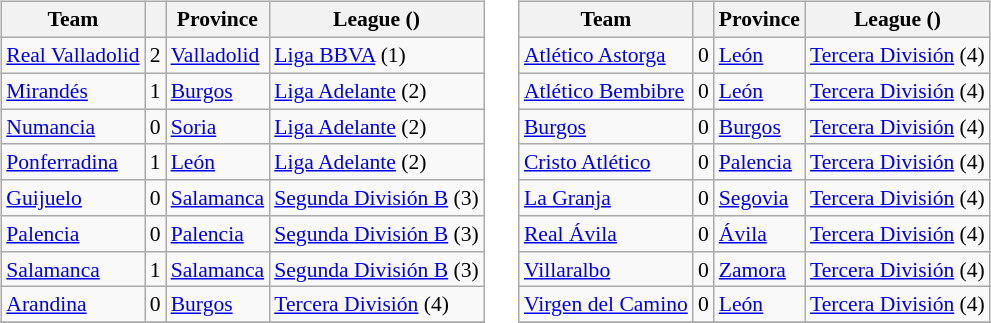<table>
<tr style="vertical-align: top;">
<td><br><table class="wikitable" style="font-size: 90%">
<tr>
<th>Team</th>
<th></th>
<th>Province</th>
<th>League ()</th>
</tr>
<tr>
<td><a href='#'>Real Valladolid</a></td>
<td align="center">2</td>
<td><a href='#'>Valladolid</a></td>
<td><a href='#'>Liga BBVA</a> (1)</td>
</tr>
<tr>
<td><a href='#'>Mirandés</a></td>
<td align="center">1</td>
<td><a href='#'>Burgos</a></td>
<td><a href='#'>Liga Adelante</a> (2)</td>
</tr>
<tr>
<td><a href='#'>Numancia</a></td>
<td align="center">0</td>
<td><a href='#'>Soria</a></td>
<td><a href='#'>Liga Adelante</a> (2)</td>
</tr>
<tr>
<td><a href='#'>Ponferradina</a></td>
<td align="center">1</td>
<td><a href='#'>León</a></td>
<td><a href='#'>Liga Adelante</a> (2)</td>
</tr>
<tr>
<td><a href='#'>Guijuelo</a></td>
<td align="center">0</td>
<td><a href='#'>Salamanca</a></td>
<td><a href='#'>Segunda División B</a> (3)</td>
</tr>
<tr>
<td><a href='#'>Palencia</a></td>
<td align="center">0</td>
<td><a href='#'>Palencia</a></td>
<td><a href='#'>Segunda División B</a> (3)</td>
</tr>
<tr>
<td><a href='#'>Salamanca</a></td>
<td align="center">1</td>
<td><a href='#'>Salamanca</a></td>
<td><a href='#'>Segunda División B</a> (3)</td>
</tr>
<tr>
<td><a href='#'>Arandina</a></td>
<td align="center">0</td>
<td><a href='#'>Burgos</a></td>
<td><a href='#'>Tercera División</a> (4)</td>
</tr>
<tr>
</tr>
</table>
</td>
<td></td>
<td><br><table class="wikitable" style="font-size: 90%">
<tr>
<th>Team</th>
<th></th>
<th>Province</th>
<th>League ()</th>
</tr>
<tr>
<td><a href='#'>Atlético Astorga</a></td>
<td align="center">0</td>
<td><a href='#'>León</a></td>
<td><a href='#'>Tercera División</a> (4)</td>
</tr>
<tr>
<td><a href='#'>Atlético Bembibre</a></td>
<td align="center">0</td>
<td><a href='#'>León</a></td>
<td><a href='#'>Tercera División</a> (4)</td>
</tr>
<tr>
<td><a href='#'>Burgos</a></td>
<td align="center">0</td>
<td><a href='#'>Burgos</a></td>
<td><a href='#'>Tercera División</a> (4)</td>
</tr>
<tr>
<td><a href='#'>Cristo Atlético</a></td>
<td align="center">0</td>
<td><a href='#'>Palencia</a></td>
<td><a href='#'>Tercera División</a> (4)</td>
</tr>
<tr>
<td><a href='#'>La Granja</a></td>
<td align="center">0</td>
<td><a href='#'>Segovia</a></td>
<td><a href='#'>Tercera División</a> (4)</td>
</tr>
<tr>
<td><a href='#'>Real Ávila</a></td>
<td align="center">0</td>
<td><a href='#'>Ávila</a></td>
<td><a href='#'>Tercera División</a> (4)</td>
</tr>
<tr>
<td><a href='#'>Villaralbo</a></td>
<td align="center">0</td>
<td><a href='#'>Zamora</a></td>
<td><a href='#'>Tercera División</a> (4)</td>
</tr>
<tr>
<td><a href='#'>Virgen del Camino</a></td>
<td align="center">0</td>
<td><a href='#'>León</a></td>
<td><a href='#'>Tercera División</a> (4)</td>
</tr>
<tr>
</tr>
</table>
</td>
</tr>
</table>
